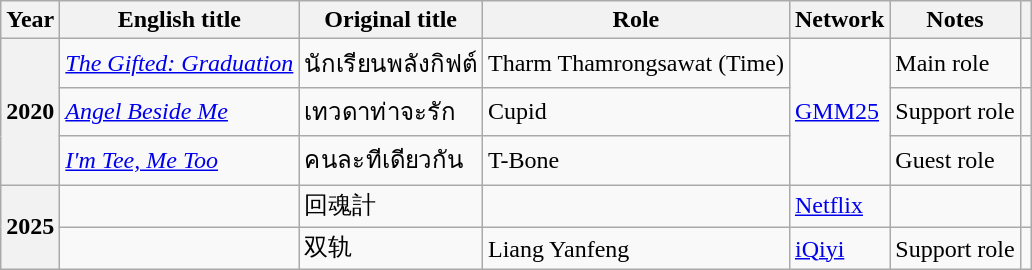<table class="wikitable sortable plainrowheaders">
<tr>
<th scope="col">Year</th>
<th scope="col">English title</th>
<th scope="col">Original title</th>
<th scope="col">Role</th>
<th scope="col">Network</th>
<th scope="col">Notes</th>
<th scope="col"></th>
</tr>
<tr>
<th rowspan="3" scope="row">2020</th>
<td><em><a href='#'>The Gifted: Graduation</a></em></td>
<td>นักเรียนพลังกิฟต์</td>
<td>Tharm Thamrongsawat (Time)</td>
<td rowspan="3"><a href='#'>GMM25</a></td>
<td>Main role</td>
<td style="text-align:center"></td>
</tr>
<tr>
<td><em><a href='#'>Angel Beside Me</a></em></td>
<td>เทวดาท่าจะรัก</td>
<td>Cupid</td>
<td>Support role</td>
<td style="text-align:center"></td>
</tr>
<tr>
<td><em><a href='#'>I'm Tee, Me Too</a></em></td>
<td>คนละทีเดียวกัน</td>
<td>T-Bone</td>
<td>Guest role</td>
<td style="text-align:center"></td>
</tr>
<tr>
<th rowspan="2" scope="row">2025</th>
<td></td>
<td>回魂計</td>
<td></td>
<td><a href='#'>Netflix</a></td>
<td></td>
<td style="text-align:center"></td>
</tr>
<tr>
<td></td>
<td>双轨</td>
<td>Liang Yanfeng</td>
<td><a href='#'>iQiyi</a></td>
<td>Support role</td>
<td></td>
</tr>
</table>
